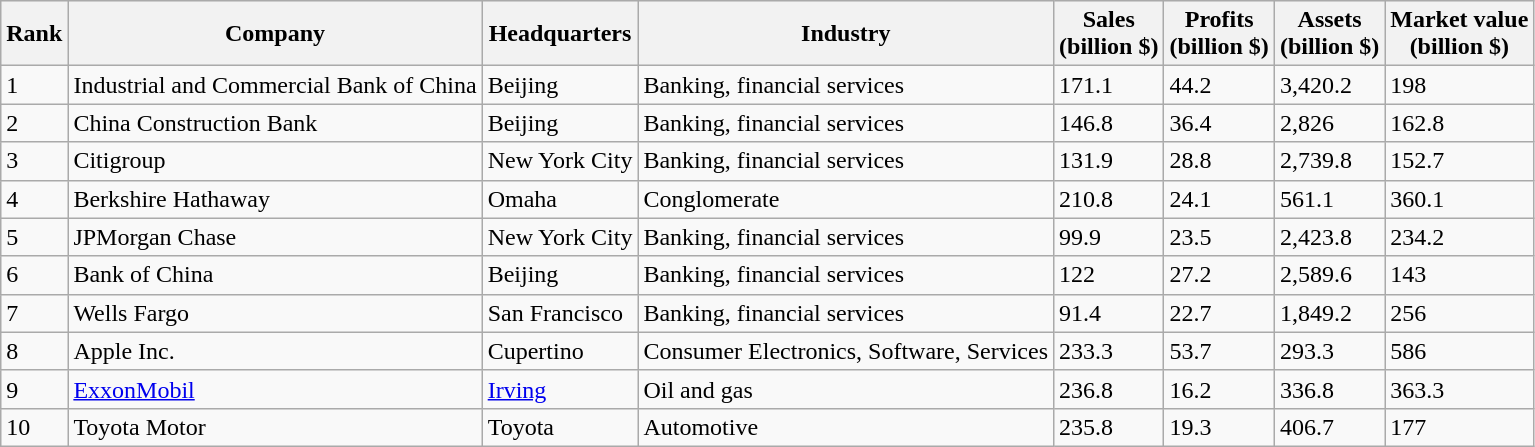<table class="wikitable sortable">
<tr style="background-color:#efefef;">
<th>Rank</th>
<th>Company</th>
<th>Headquarters</th>
<th>Industry</th>
<th>Sales <br> (billion $)</th>
<th>Profits <br> (billion $)</th>
<th>Assets <br> (billion $)</th>
<th>Market value <br> (billion $)</th>
</tr>
<tr>
<td>1</td>
<td>Industrial and Commercial Bank of China</td>
<td>Beijing</td>
<td>Banking, financial services</td>
<td>171.1</td>
<td>44.2</td>
<td>3,420.2</td>
<td>198</td>
</tr>
<tr>
<td>2</td>
<td>China Construction Bank</td>
<td>Beijing</td>
<td>Banking, financial services</td>
<td>146.8</td>
<td>36.4</td>
<td>2,826</td>
<td>162.8</td>
</tr>
<tr>
<td>3</td>
<td>Citigroup</td>
<td>New York City</td>
<td>Banking, financial services</td>
<td>131.9</td>
<td>28.8</td>
<td>2,739.8</td>
<td>152.7</td>
</tr>
<tr>
<td>4</td>
<td>Berkshire Hathaway</td>
<td>Omaha</td>
<td>Conglomerate</td>
<td>210.8</td>
<td>24.1</td>
<td>561.1</td>
<td>360.1</td>
</tr>
<tr>
<td>5</td>
<td>JPMorgan Chase</td>
<td>New York City</td>
<td>Banking, financial services</td>
<td>99.9</td>
<td>23.5</td>
<td>2,423.8</td>
<td>234.2</td>
</tr>
<tr>
<td>6</td>
<td>Bank of China</td>
<td>Beijing</td>
<td>Banking, financial services</td>
<td>122</td>
<td>27.2</td>
<td>2,589.6</td>
<td>143</td>
</tr>
<tr>
<td>7</td>
<td>Wells Fargo</td>
<td>San Francisco</td>
<td>Banking, financial services</td>
<td>91.4</td>
<td>22.7</td>
<td>1,849.2</td>
<td>256</td>
</tr>
<tr>
<td>8</td>
<td>Apple Inc.</td>
<td>Cupertino</td>
<td>Consumer Electronics, Software, Services</td>
<td>233.3</td>
<td>53.7</td>
<td>293.3</td>
<td>586</td>
</tr>
<tr>
<td>9</td>
<td><a href='#'>ExxonMobil</a></td>
<td><a href='#'>Irving</a></td>
<td>Oil and gas</td>
<td>236.8</td>
<td>16.2</td>
<td>336.8</td>
<td>363.3</td>
</tr>
<tr>
<td>10</td>
<td>Toyota Motor</td>
<td>Toyota</td>
<td>Automotive</td>
<td>235.8</td>
<td>19.3</td>
<td>406.7</td>
<td>177</td>
</tr>
</table>
